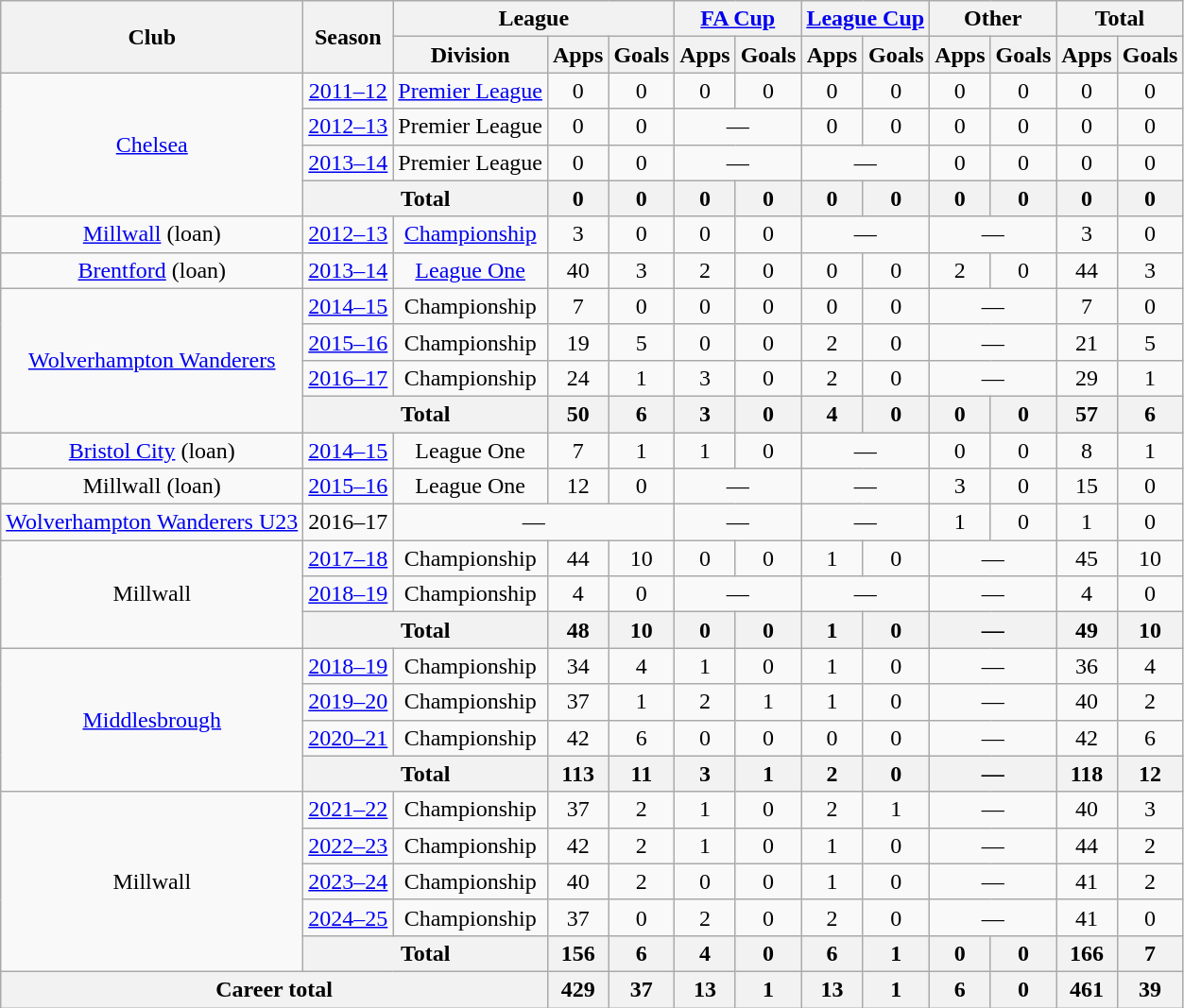<table class=wikitable style="text-align: center;">
<tr>
<th rowspan=2>Club</th>
<th rowspan=2>Season</th>
<th colspan=3>League</th>
<th colspan=2><a href='#'>FA Cup</a></th>
<th colspan=2><a href='#'>League Cup</a></th>
<th colspan=2>Other</th>
<th colspan=2>Total</th>
</tr>
<tr>
<th>Division</th>
<th>Apps</th>
<th>Goals</th>
<th>Apps</th>
<th>Goals</th>
<th>Apps</th>
<th>Goals</th>
<th>Apps</th>
<th>Goals</th>
<th>Apps</th>
<th>Goals</th>
</tr>
<tr>
<td rowspan="4"><a href='#'>Chelsea</a></td>
<td><a href='#'>2011–12</a></td>
<td><a href='#'>Premier League</a></td>
<td>0</td>
<td>0</td>
<td>0</td>
<td>0</td>
<td>0</td>
<td>0</td>
<td>0</td>
<td>0</td>
<td>0</td>
<td>0</td>
</tr>
<tr>
<td><a href='#'>2012–13</a></td>
<td>Premier League</td>
<td>0</td>
<td>0</td>
<td colspan=2>—</td>
<td>0</td>
<td>0</td>
<td>0</td>
<td>0</td>
<td>0</td>
<td>0</td>
</tr>
<tr>
<td><a href='#'>2013–14</a></td>
<td>Premier League</td>
<td>0</td>
<td>0</td>
<td colspan=2>—</td>
<td colspan=2>—</td>
<td>0</td>
<td>0</td>
<td>0</td>
<td>0</td>
</tr>
<tr>
<th colspan="2">Total</th>
<th>0</th>
<th>0</th>
<th>0</th>
<th>0</th>
<th>0</th>
<th>0</th>
<th>0</th>
<th>0</th>
<th>0</th>
<th>0</th>
</tr>
<tr>
<td><a href='#'>Millwall</a> (loan)</td>
<td><a href='#'>2012–13</a></td>
<td><a href='#'>Championship</a></td>
<td>3</td>
<td>0</td>
<td>0</td>
<td>0</td>
<td colspan=2>—</td>
<td colspan=2>—</td>
<td>3</td>
<td>0</td>
</tr>
<tr>
<td><a href='#'>Brentford</a> (loan)</td>
<td><a href='#'>2013–14</a></td>
<td><a href='#'>League One</a></td>
<td>40</td>
<td>3</td>
<td>2</td>
<td>0</td>
<td>0</td>
<td>0</td>
<td>2</td>
<td>0</td>
<td>44</td>
<td>3</td>
</tr>
<tr>
<td rowspan="4"><a href='#'>Wolverhampton Wanderers</a></td>
<td><a href='#'>2014–15</a></td>
<td>Championship</td>
<td>7</td>
<td>0</td>
<td>0</td>
<td>0</td>
<td>0</td>
<td>0</td>
<td colspan=2>—</td>
<td>7</td>
<td>0</td>
</tr>
<tr>
<td><a href='#'>2015–16</a></td>
<td>Championship</td>
<td>19</td>
<td>5</td>
<td>0</td>
<td>0</td>
<td>2</td>
<td>0</td>
<td colspan=2>—</td>
<td>21</td>
<td>5</td>
</tr>
<tr>
<td><a href='#'>2016–17</a></td>
<td>Championship</td>
<td>24</td>
<td>1</td>
<td>3</td>
<td>0</td>
<td>2</td>
<td>0</td>
<td colspan=2>—</td>
<td>29</td>
<td>1</td>
</tr>
<tr>
<th colspan="2">Total</th>
<th>50</th>
<th>6</th>
<th>3</th>
<th>0</th>
<th>4</th>
<th>0</th>
<th>0</th>
<th>0</th>
<th>57</th>
<th>6</th>
</tr>
<tr>
<td><a href='#'>Bristol City</a> (loan)</td>
<td><a href='#'>2014–15</a></td>
<td>League One</td>
<td>7</td>
<td>1</td>
<td>1</td>
<td>0</td>
<td colspan=2>—</td>
<td>0</td>
<td>0</td>
<td>8</td>
<td>1</td>
</tr>
<tr>
<td>Millwall (loan)</td>
<td><a href='#'>2015–16</a></td>
<td>League One</td>
<td>12</td>
<td>0</td>
<td colspan=2>—</td>
<td colspan=2>—</td>
<td>3</td>
<td>0</td>
<td>15</td>
<td>0</td>
</tr>
<tr>
<td><a href='#'>Wolverhampton Wanderers U23</a></td>
<td>2016–17</td>
<td colspan=3>—</td>
<td colspan=2>—</td>
<td colspan=2>—</td>
<td>1</td>
<td>0</td>
<td>1</td>
<td>0</td>
</tr>
<tr>
<td rowspan="3">Millwall</td>
<td><a href='#'>2017–18</a></td>
<td>Championship</td>
<td>44</td>
<td>10</td>
<td>0</td>
<td>0</td>
<td>1</td>
<td>0</td>
<td colspan=2>—</td>
<td>45</td>
<td>10</td>
</tr>
<tr>
<td><a href='#'>2018–19</a></td>
<td>Championship</td>
<td>4</td>
<td>0</td>
<td colspan=2>—</td>
<td colspan=2>—</td>
<td colspan=2>—</td>
<td>4</td>
<td>0</td>
</tr>
<tr>
<th colspan="2">Total</th>
<th>48</th>
<th>10</th>
<th>0</th>
<th>0</th>
<th>1</th>
<th>0</th>
<th colspan=2>—</th>
<th>49</th>
<th>10</th>
</tr>
<tr>
<td rowspan="4"><a href='#'>Middlesbrough</a></td>
<td><a href='#'>2018–19</a></td>
<td>Championship</td>
<td>34</td>
<td>4</td>
<td>1</td>
<td>0</td>
<td>1</td>
<td>0</td>
<td colspan=2>—</td>
<td>36</td>
<td>4</td>
</tr>
<tr>
<td><a href='#'>2019–20</a></td>
<td>Championship</td>
<td>37</td>
<td>1</td>
<td>2</td>
<td>1</td>
<td>1</td>
<td>0</td>
<td colspan=2>—</td>
<td>40</td>
<td>2</td>
</tr>
<tr>
<td><a href='#'>2020–21</a></td>
<td>Championship</td>
<td>42</td>
<td>6</td>
<td>0</td>
<td>0</td>
<td>0</td>
<td>0</td>
<td colspan=2>—</td>
<td>42</td>
<td>6</td>
</tr>
<tr>
<th colspan="2">Total</th>
<th>113</th>
<th>11</th>
<th>3</th>
<th>1</th>
<th>2</th>
<th>0</th>
<th colspan=2>—</th>
<th>118</th>
<th>12</th>
</tr>
<tr>
<td rowspan="5">Millwall</td>
<td><a href='#'>2021–22</a></td>
<td>Championship</td>
<td>37</td>
<td>2</td>
<td>1</td>
<td>0</td>
<td>2</td>
<td>1</td>
<td colspan=2>—</td>
<td>40</td>
<td>3</td>
</tr>
<tr>
<td><a href='#'>2022–23</a></td>
<td>Championship</td>
<td>42</td>
<td>2</td>
<td>1</td>
<td>0</td>
<td>1</td>
<td>0</td>
<td colspan=2>—</td>
<td>44</td>
<td>2</td>
</tr>
<tr>
<td><a href='#'>2023–24</a></td>
<td>Championship</td>
<td>40</td>
<td>2</td>
<td>0</td>
<td>0</td>
<td>1</td>
<td>0</td>
<td colspan=2>—</td>
<td>41</td>
<td>2</td>
</tr>
<tr>
<td><a href='#'>2024–25</a></td>
<td>Championship</td>
<td>37</td>
<td>0</td>
<td>2</td>
<td>0</td>
<td>2</td>
<td>0</td>
<td colspan=2>—</td>
<td>41</td>
<td>0</td>
</tr>
<tr>
<th colspan="2">Total</th>
<th>156</th>
<th>6</th>
<th>4</th>
<th>0</th>
<th>6</th>
<th>1</th>
<th>0</th>
<th>0</th>
<th>166</th>
<th>7</th>
</tr>
<tr>
<th colspan="3">Career total</th>
<th>429</th>
<th>37</th>
<th>13</th>
<th>1</th>
<th>13</th>
<th>1</th>
<th>6</th>
<th>0</th>
<th>461</th>
<th>39</th>
</tr>
</table>
